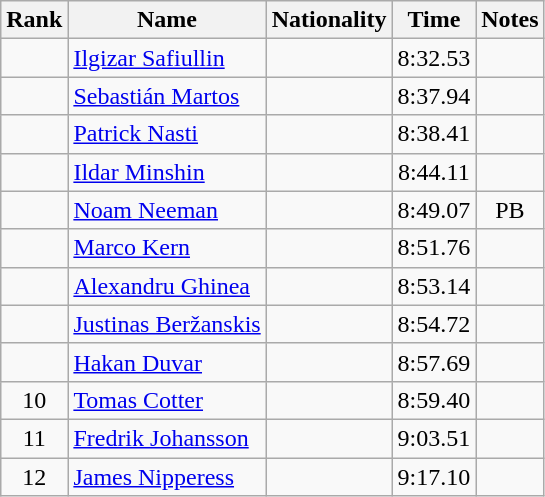<table class="wikitable sortable" style="text-align:center">
<tr>
<th>Rank</th>
<th>Name</th>
<th>Nationality</th>
<th>Time</th>
<th>Notes</th>
</tr>
<tr>
<td></td>
<td align=left><a href='#'>Ilgizar Safiullin</a></td>
<td align=left></td>
<td>8:32.53</td>
<td></td>
</tr>
<tr>
<td></td>
<td align=left><a href='#'>Sebastián Martos</a></td>
<td align=left></td>
<td>8:37.94</td>
<td></td>
</tr>
<tr>
<td></td>
<td align=left><a href='#'>Patrick Nasti</a></td>
<td align=left></td>
<td>8:38.41</td>
<td></td>
</tr>
<tr>
<td></td>
<td align=left><a href='#'>Ildar Minshin</a></td>
<td align=left></td>
<td>8:44.11</td>
<td></td>
</tr>
<tr>
<td></td>
<td align=left><a href='#'>Noam Neeman</a></td>
<td align=left></td>
<td>8:49.07</td>
<td>PB</td>
</tr>
<tr>
<td></td>
<td align=left><a href='#'>Marco Kern</a></td>
<td align=left></td>
<td>8:51.76</td>
<td></td>
</tr>
<tr>
<td></td>
<td align=left><a href='#'>Alexandru Ghinea</a></td>
<td align=left></td>
<td>8:53.14</td>
<td></td>
</tr>
<tr>
<td></td>
<td align=left><a href='#'>Justinas Beržanskis</a></td>
<td align=left></td>
<td>8:54.72</td>
<td></td>
</tr>
<tr>
<td></td>
<td align=left><a href='#'>Hakan Duvar</a></td>
<td align=left></td>
<td>8:57.69</td>
<td></td>
</tr>
<tr>
<td>10</td>
<td align=left><a href='#'>Tomas Cotter</a></td>
<td align=left></td>
<td>8:59.40</td>
<td></td>
</tr>
<tr>
<td>11</td>
<td align=left><a href='#'>Fredrik Johansson</a></td>
<td align=left></td>
<td>9:03.51</td>
<td></td>
</tr>
<tr>
<td>12</td>
<td align=left><a href='#'>James Nipperess</a></td>
<td align=left></td>
<td>9:17.10</td>
<td></td>
</tr>
</table>
